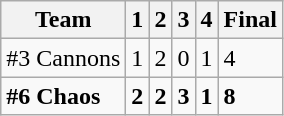<table class="wikitable">
<tr>
<th>Team</th>
<th>1</th>
<th>2</th>
<th>3</th>
<th>4</th>
<th>Final</th>
</tr>
<tr>
<td>#3 Cannons</td>
<td>1</td>
<td>2</td>
<td>0</td>
<td>1</td>
<td>4</td>
</tr>
<tr>
<td><strong>#6 Chaos</strong></td>
<td><strong>2</strong></td>
<td><strong>2</strong></td>
<td><strong>3</strong></td>
<td><strong>1</strong></td>
<td><strong>8</strong></td>
</tr>
</table>
